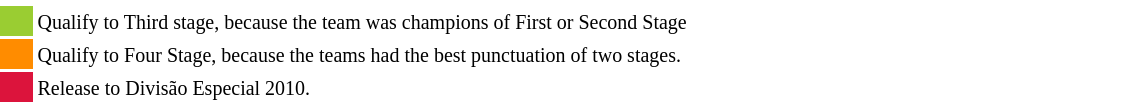<table width=60%>
<tr>
<td style="width: 20px;"></td>
<td bgcolor=#ffffff></td>
</tr>
<tr>
<td bgcolor=#9ACD32></td>
<td bgcolor=#ffffff><small> Qualify to Third stage, because the team was champions of First or Second Stage</small></td>
</tr>
<tr>
<td bgcolor=#FF8C00></td>
<td bgcolor=#ffffff><small> Qualify to Four Stage, because the teams had the best punctuation of two stages. </small></td>
</tr>
<tr>
<td bgcolor=#DC143C></td>
<td bgcolor=#ffffff><small>Release to Divisão Especial 2010.</small></td>
</tr>
</table>
